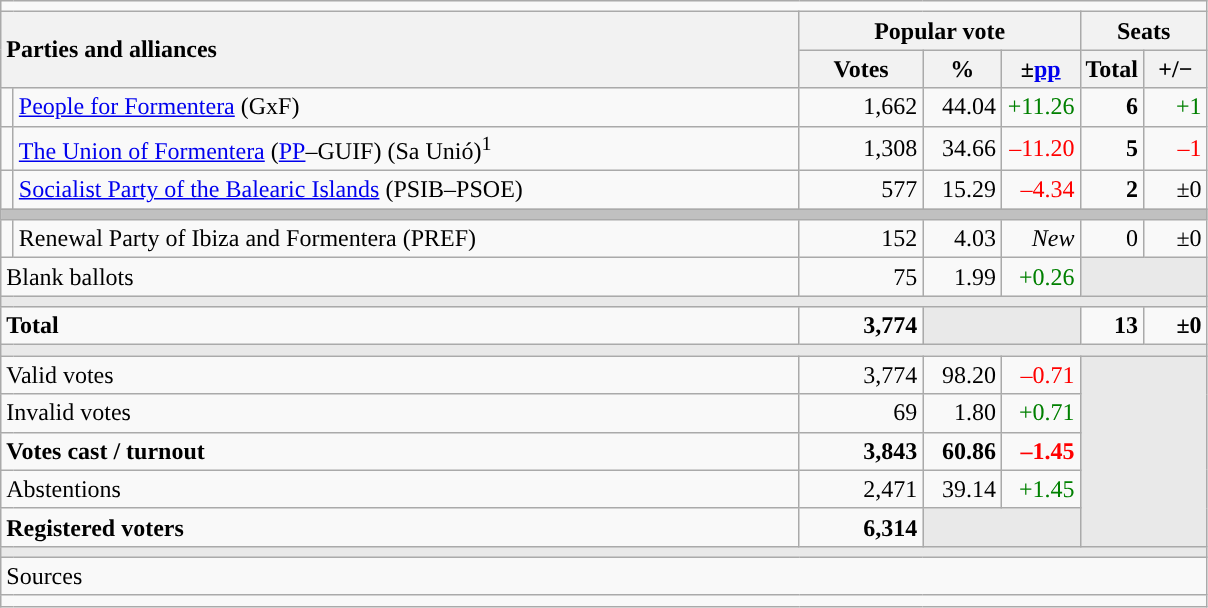<table class="wikitable" style="text-align:right;">
<tr>
<td colspan="7"></td>
</tr>
<tr>
<th style="text-align:left;" rowspan="2" colspan="2" width="525">Parties and alliances</th>
<th colspan="3">Popular vote</th>
<th colspan="2">Seats</th>
</tr>
<tr>
<th width="75">Votes</th>
<th width="45">%</th>
<th width="45">±<a href='#'>pp</a></th>
<th width="35">Total</th>
<th width="35">+/−</th>
</tr>
<tr>
<td width="1" style="color:inherit;background:"></td>
<td align="left"><a href='#'>People for Formentera</a> (GxF)</td>
<td>1,662</td>
<td>44.04</td>
<td style="color:green;">+11.26</td>
<td><strong>6</strong></td>
<td style="color:green;">+1</td>
</tr>
<tr>
<td style="color:inherit;background:"></td>
<td align="left"><a href='#'>The Union of Formentera</a> (<a href='#'>PP</a>–GUIF) (Sa Unió)<sup>1</sup></td>
<td>1,308</td>
<td>34.66</td>
<td style="color:red;">–11.20</td>
<td><strong>5</strong></td>
<td style="color:red;">–1</td>
</tr>
<tr>
<td style="color:inherit;background:"></td>
<td align="left"><a href='#'>Socialist Party of the Balearic Islands</a> (PSIB–PSOE)</td>
<td>577</td>
<td>15.29</td>
<td style="color:red;">–4.34</td>
<td><strong>2</strong></td>
<td>±0</td>
</tr>
<tr>
<td colspan="7" bgcolor="#C0C0C0"></td>
</tr>
<tr>
<td style="color:inherit;background:"></td>
<td align="left">Renewal Party of Ibiza and Formentera (PREF)</td>
<td>152</td>
<td>4.03</td>
<td><em>New</em></td>
<td>0</td>
<td>±0</td>
</tr>
<tr>
<td align="left" colspan="2">Blank ballots</td>
<td>75</td>
<td>1.99</td>
<td style="color:green;">+0.26</td>
<td bgcolor="#E9E9E9" colspan="2"></td>
</tr>
<tr>
<td colspan="7" bgcolor="#E9E9E9"></td>
</tr>
<tr style="font-weight:bold;">
<td align="left" colspan="2">Total</td>
<td>3,774</td>
<td bgcolor="#E9E9E9" colspan="2"></td>
<td>13</td>
<td>±0</td>
</tr>
<tr>
<td colspan="7" bgcolor="#E9E9E9"></td>
</tr>
<tr>
<td align="left" colspan="2">Valid votes</td>
<td>3,774</td>
<td>98.20</td>
<td style="color:red;">–0.71</td>
<td bgcolor="#E9E9E9" colspan="2" rowspan="5"></td>
</tr>
<tr>
<td align="left" colspan="2">Invalid votes</td>
<td>69</td>
<td>1.80</td>
<td style="color:green;">+0.71</td>
</tr>
<tr style="font-weight:bold;">
<td align="left" colspan="2">Votes cast / turnout</td>
<td>3,843</td>
<td>60.86</td>
<td style="color:red;">–1.45</td>
</tr>
<tr>
<td align="left" colspan="2">Abstentions</td>
<td>2,471</td>
<td>39.14</td>
<td style="color:green;">+1.45</td>
</tr>
<tr style="font-weight:bold;">
<td align="left" colspan="2">Registered voters</td>
<td>6,314</td>
<td bgcolor="#E9E9E9" colspan="2"></td>
</tr>
<tr>
<td colspan="7" bgcolor="#E9E9E9"></td>
</tr>
<tr>
<td align="left" colspan="7">Sources</td>
</tr>
<tr>
<td colspan="7" style="text-align:left; max-width:790px;"></td>
</tr>
</table>
